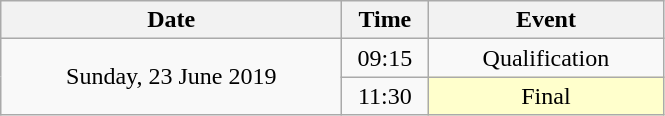<table class = "wikitable" style="text-align:center;">
<tr>
<th width=220>Date</th>
<th width=50>Time</th>
<th width=150>Event</th>
</tr>
<tr>
<td rowspan=2>Sunday, 23 June 2019</td>
<td>09:15</td>
<td>Qualification</td>
</tr>
<tr>
<td>11:30</td>
<td bgcolor=ffffcc>Final</td>
</tr>
</table>
